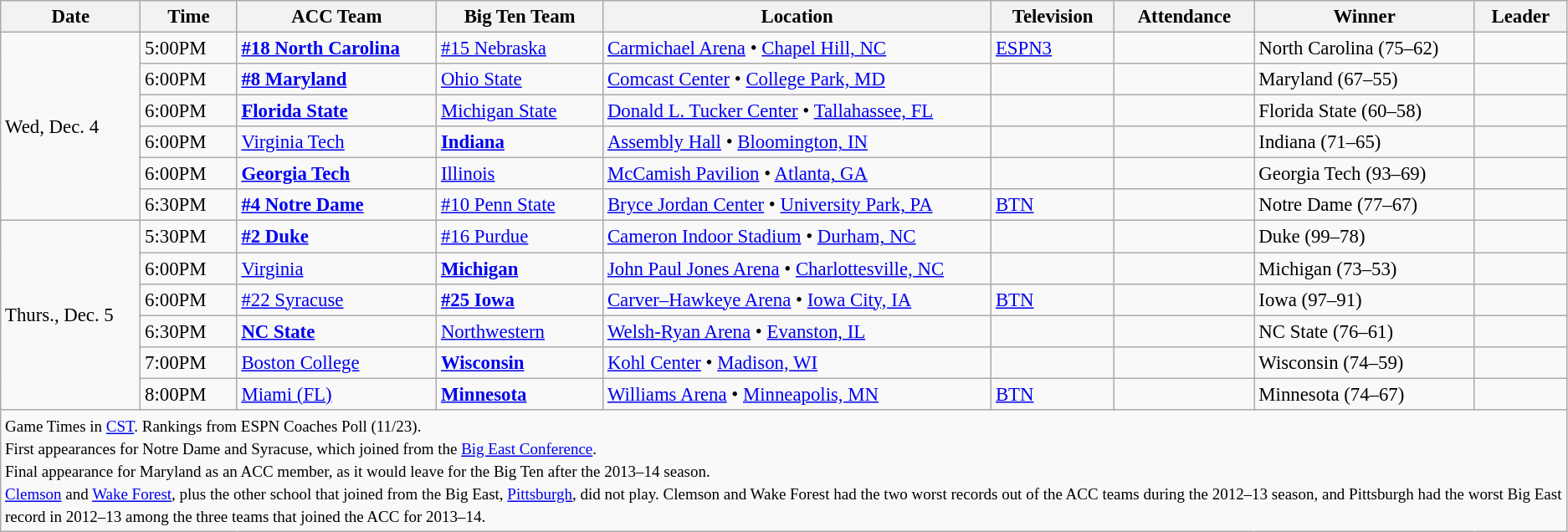<table class="wikitable" style="font-size: 95%">
<tr align="center">
<th>Date</th>
<th>Time</th>
<th>ACC Team</th>
<th>Big Ten Team</th>
<th>Location</th>
<th>Television</th>
<th>Attendance</th>
<th>Winner</th>
<th>Leader</th>
</tr>
<tr>
<td rowspan=6>Wed, Dec. 4</td>
<td>5:00PM</td>
<td><strong><a href='#'>#18 North Carolina</a></strong></td>
<td><a href='#'>#15 Nebraska</a></td>
<td><a href='#'>Carmichael Arena</a> • <a href='#'>Chapel Hill, NC</a></td>
<td><a href='#'>ESPN3</a></td>
<td></td>
<td>North Carolina (75–62)</td>
<td></td>
</tr>
<tr>
<td>6:00PM</td>
<td><strong><a href='#'>#8 Maryland</a></strong></td>
<td><a href='#'>Ohio State</a></td>
<td><a href='#'>Comcast Center</a> • <a href='#'>College Park, MD</a></td>
<td></td>
<td></td>
<td>Maryland (67–55)</td>
<td></td>
</tr>
<tr>
<td>6:00PM</td>
<td><strong><a href='#'>Florida State</a></strong></td>
<td><a href='#'>Michigan State</a></td>
<td><a href='#'>Donald L. Tucker Center</a> • <a href='#'>Tallahassee, FL</a></td>
<td></td>
<td></td>
<td>Florida State (60–58)</td>
<td></td>
</tr>
<tr>
<td>6:00PM</td>
<td><a href='#'>Virginia Tech</a></td>
<td><strong><a href='#'>Indiana</a></strong></td>
<td><a href='#'>Assembly Hall</a> • <a href='#'>Bloomington, IN</a></td>
<td></td>
<td></td>
<td>Indiana (71–65)</td>
<td></td>
</tr>
<tr>
<td>6:00PM</td>
<td><strong><a href='#'>Georgia Tech</a></strong></td>
<td><a href='#'>Illinois</a></td>
<td><a href='#'>McCamish Pavilion</a> • <a href='#'>Atlanta, GA</a></td>
<td></td>
<td></td>
<td>Georgia Tech (93–69)</td>
<td></td>
</tr>
<tr>
<td>6:30PM</td>
<td><strong><a href='#'>#4 Notre Dame</a></strong></td>
<td><a href='#'>#10 Penn State</a></td>
<td><a href='#'>Bryce Jordan Center</a> • <a href='#'>University Park, PA</a></td>
<td><a href='#'>BTN</a></td>
<td></td>
<td>Notre Dame (77–67)</td>
<td></td>
</tr>
<tr>
<td rowspan=6>Thurs., Dec. 5</td>
<td>5:30PM</td>
<td><strong><a href='#'>#2 Duke</a></strong></td>
<td><a href='#'>#16 Purdue</a></td>
<td><a href='#'>Cameron Indoor Stadium</a> • <a href='#'>Durham, NC</a></td>
<td></td>
<td></td>
<td>Duke (99–78)</td>
<td></td>
</tr>
<tr>
<td>6:00PM</td>
<td><a href='#'>Virginia</a></td>
<td><strong><a href='#'>Michigan</a></strong></td>
<td><a href='#'>John Paul Jones Arena</a> • <a href='#'>Charlottesville, NC</a></td>
<td></td>
<td></td>
<td>Michigan (73–53)</td>
<td></td>
</tr>
<tr>
<td>6:00PM</td>
<td><a href='#'>#22 Syracuse</a></td>
<td><strong><a href='#'>#25 Iowa</a></strong></td>
<td><a href='#'>Carver–Hawkeye Arena</a> • <a href='#'>Iowa City, IA</a></td>
<td><a href='#'>BTN</a></td>
<td></td>
<td>Iowa (97–91)</td>
<td></td>
</tr>
<tr>
<td>6:30PM</td>
<td><strong><a href='#'>NC State</a></strong></td>
<td><a href='#'>Northwestern</a></td>
<td><a href='#'>Welsh-Ryan Arena</a> • <a href='#'>Evanston, IL</a></td>
<td></td>
<td></td>
<td>NC State (76–61)</td>
<td></td>
</tr>
<tr>
<td>7:00PM</td>
<td><a href='#'>Boston College</a></td>
<td><strong><a href='#'>Wisconsin</a></strong></td>
<td><a href='#'>Kohl Center</a> • <a href='#'>Madison, WI</a></td>
<td></td>
<td></td>
<td>Wisconsin (74–59)</td>
<td></td>
</tr>
<tr>
<td>8:00PM</td>
<td><a href='#'>Miami (FL)</a></td>
<td><strong><a href='#'>Minnesota</a></strong></td>
<td><a href='#'>Williams Arena</a> • <a href='#'>Minneapolis, MN</a></td>
<td><a href='#'>BTN</a></td>
<td></td>
<td>Minnesota (74–67)</td>
<td></td>
</tr>
<tr>
<td colspan=9><small>Game Times in <a href='#'>CST</a>. Rankings from ESPN Coaches Poll (11/23).<br>First appearances for Notre Dame and Syracuse, which joined from the <a href='#'>Big East Conference</a>.<br>Final appearance for Maryland as an ACC member, as it would leave for the Big Ten after the 2013–14 season.<br><a href='#'>Clemson</a> and <a href='#'>Wake Forest</a>, plus the other school that joined from the Big East, <a href='#'>Pittsburgh</a>, did not play. Clemson and Wake Forest had the two worst records out of the ACC teams during the 2012–13 season, and Pittsburgh had the worst Big East record in 2012–13 among the three teams that joined the ACC for 2013–14.</small></td>
</tr>
</table>
